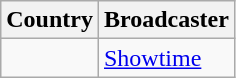<table class="wikitable">
<tr>
<th align=center>Country</th>
<th align=center>Broadcaster</th>
</tr>
<tr>
<td></td>
<td><a href='#'>Showtime</a></td>
</tr>
</table>
